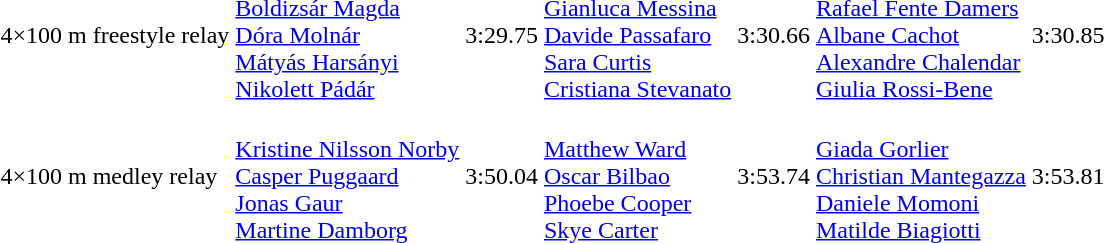<table>
<tr>
<td>4×100 m freestyle relay</td>
<td><br><a href='#'>Boldizsár Magda</a><br><a href='#'>Dóra Molnár</a><br><a href='#'>Mátyás Harsányi</a><br><a href='#'>Nikolett Pádár</a></td>
<td>3:29.75</td>
<td><br><a href='#'>Gianluca Messina</a><br><a href='#'>Davide Passafaro</a><br><a href='#'>Sara Curtis</a><br><a href='#'>Cristiana Stevanato</a></td>
<td>3:30.66</td>
<td><br><a href='#'>Rafael Fente Damers</a><br><a href='#'>Albane Cachot</a><br><a href='#'>Alexandre Chalendar</a><br><a href='#'>Giulia Rossi-Bene</a></td>
<td>3:30.85</td>
</tr>
<tr>
<td>4×100 m medley relay</td>
<td><br><a href='#'>Kristine Nilsson Norby</a><br><a href='#'>Casper Puggaard</a><br><a href='#'>Jonas Gaur</a><br><a href='#'>Martine Damborg</a></td>
<td>3:50.04</td>
<td><br><a href='#'>Matthew Ward</a><br><a href='#'>Oscar Bilbao</a><br><a href='#'>Phoebe Cooper</a><br><a href='#'>Skye Carter</a></td>
<td>3:53.74</td>
<td><br><a href='#'>Giada Gorlier</a><br><a href='#'>Christian Mantegazza</a><br><a href='#'>Daniele Momoni</a><br><a href='#'>Matilde Biagiotti</a></td>
<td>3:53.81</td>
</tr>
</table>
